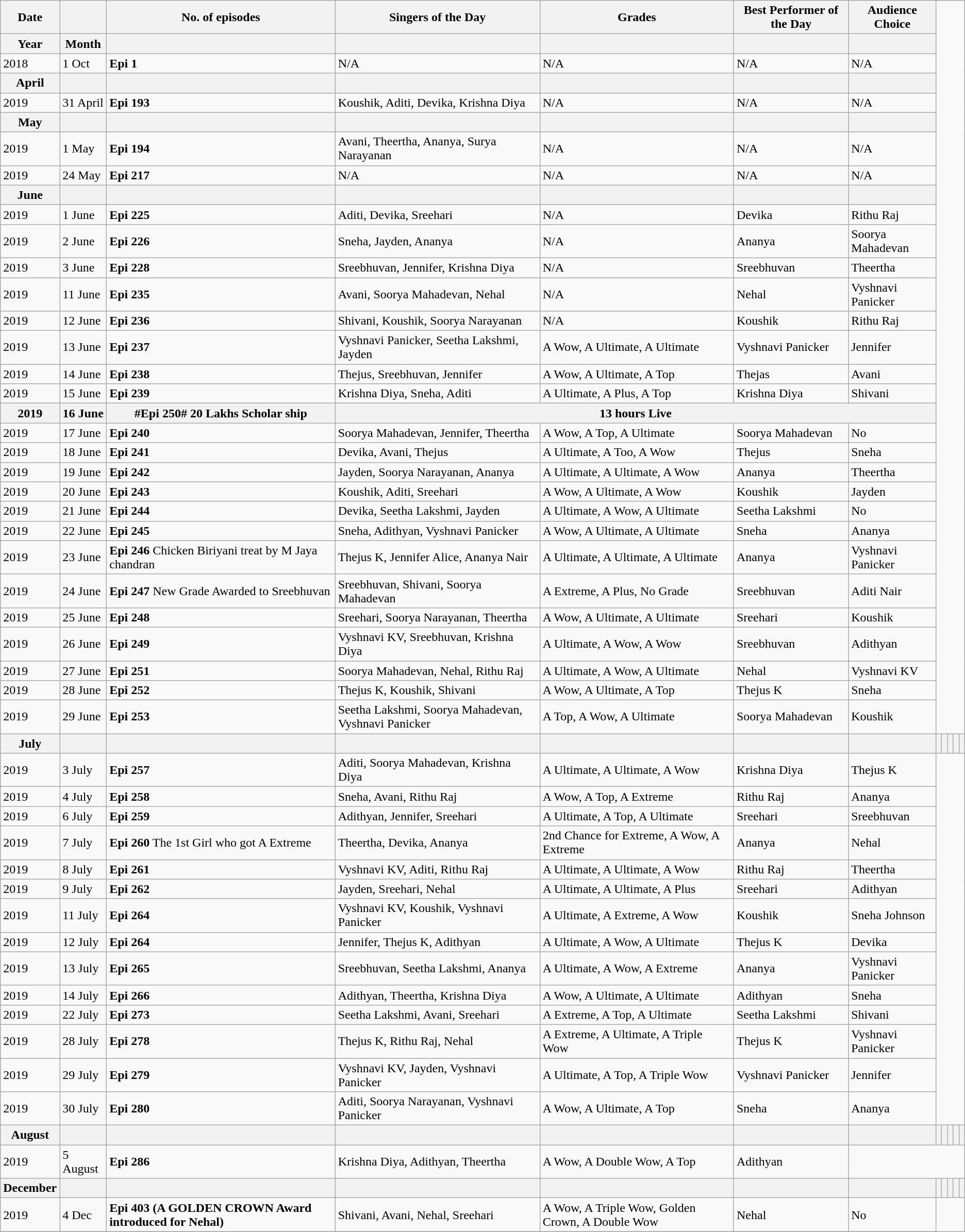<table class="wikitable">
<tr>
<th>Date</th>
<th></th>
<th>No. of episodes</th>
<th>Singers of the Day</th>
<th>Grades</th>
<th>Best Performer of the Day</th>
<th>Audience Choice</th>
</tr>
<tr>
<th>Year</th>
<th>Month</th>
<th></th>
<th></th>
<th></th>
<th></th>
<th></th>
</tr>
<tr>
<td>2018</td>
<td>1 Oct</td>
<td><strong>Epi 1</strong></td>
<td>N/A</td>
<td>N/A</td>
<td>N/A</td>
<td>N/A</td>
</tr>
<tr>
<th>April</th>
<th></th>
<th></th>
<th></th>
<th></th>
<th></th>
<th></th>
</tr>
<tr>
<td>2019</td>
<td>31 April</td>
<td><strong>Epi 193</strong></td>
<td>Koushik, Aditi, Devika, Krishna Diya</td>
<td>N/A</td>
<td>N/A</td>
<td>N/A</td>
</tr>
<tr>
<th>May</th>
<th></th>
<th></th>
<th></th>
<th></th>
<th></th>
<th></th>
</tr>
<tr>
<td>2019</td>
<td>1 May</td>
<td><strong>Epi 194</strong></td>
<td>Avani, Theertha, Ananya, Surya Narayanan</td>
<td>N/A</td>
<td>N/A</td>
<td>N/A</td>
</tr>
<tr>
<td>2019</td>
<td>24 May</td>
<td><strong>Epi 217</strong></td>
<td>N/A</td>
<td>N/A</td>
<td>N/A</td>
<td>N/A</td>
</tr>
<tr>
<th>June</th>
<th></th>
<th></th>
<th></th>
<th></th>
<th></th>
<th></th>
</tr>
<tr>
<td>2019</td>
<td>1 June</td>
<td><strong>Epi 225</strong></td>
<td>Aditi, Devika, Sreehari</td>
<td>N/A</td>
<td>Devika</td>
<td>Rithu Raj</td>
</tr>
<tr>
<td>2019</td>
<td>2 June</td>
<td><strong>Epi 226</strong></td>
<td>Sneha, Jayden, Ananya</td>
<td>N/A</td>
<td>Ananya</td>
<td>Soorya Mahadevan</td>
</tr>
<tr>
<td>2019</td>
<td>3 June</td>
<td><strong>Epi 228</strong></td>
<td>Sreebhuvan, Jennifer, Krishna Diya</td>
<td>N/A</td>
<td>Sreebhuvan</td>
<td>Theertha</td>
</tr>
<tr>
<td>2019</td>
<td>11 June</td>
<td><strong>Epi 235</strong></td>
<td>Avani, Soorya Mahadevan, Nehal</td>
<td>N/A</td>
<td>Nehal</td>
<td>Vyshnavi Panicker</td>
</tr>
<tr>
<td>2019</td>
<td>12 June</td>
<td><strong>Epi 236</strong></td>
<td>Shivani, Koushik, Soorya Narayanan</td>
<td>N/A</td>
<td>Koushik</td>
<td>Rithu Raj</td>
</tr>
<tr>
<td>2019</td>
<td>13 June</td>
<td><strong>Epi 237</strong></td>
<td>Vyshnavi Panicker, Seetha Lakshmi, Jayden</td>
<td>A Wow, A Ultimate, A Ultimate</td>
<td>Vyshnavi Panicker</td>
<td>Jennifer</td>
</tr>
<tr>
<td>2019</td>
<td>14 June</td>
<td><strong>Epi 238</strong></td>
<td>Thejus, Sreebhuvan, Jennifer</td>
<td>A Wow, A Ultimate, A Top</td>
<td>Thejas</td>
<td>Avani</td>
</tr>
<tr>
<td>2019</td>
<td>15 June</td>
<td><strong>Epi 239</strong></td>
<td>Krishna Diya, Sneha, Aditi</td>
<td>A Ultimate, A Plus, A Top</td>
<td>Krishna Diya</td>
<td>Shivani</td>
</tr>
<tr>
<th>2019</th>
<th>16 June</th>
<th><strong>#Epi 250#</strong> <strong>20 Lakhs Scholar ship</strong></th>
<th colspan=4>13 hours Live</th>
</tr>
<tr>
<td>2019</td>
<td>17 June</td>
<td><strong>Epi 240</strong></td>
<td>Soorya Mahadevan, Jennifer, Theertha</td>
<td>A Wow, A Top, A Ultimate</td>
<td>Soorya Mahadevan</td>
<td>No</td>
</tr>
<tr>
<td>2019</td>
<td>18 June</td>
<td><strong>Epi 241</strong></td>
<td>Devika, Avani, Thejus</td>
<td>A Ultimate, A Too, A Wow</td>
<td>Thejus</td>
<td>Sneha</td>
</tr>
<tr>
<td>2019</td>
<td>19 June</td>
<td><strong>Epi 242</strong></td>
<td>Jayden, Soorya Narayanan, Ananya</td>
<td>A Ultimate, A Ultimate, A Wow</td>
<td>Ananya</td>
<td>Theertha</td>
</tr>
<tr>
<td>2019</td>
<td>20 June</td>
<td><strong>Epi 243</strong></td>
<td>Koushik, Aditi, Sreehari</td>
<td>A Wow, A Ultimate, A Wow</td>
<td>Koushik</td>
<td>Jayden</td>
</tr>
<tr>
<td>2019</td>
<td>21 June</td>
<td><strong>Epi 244</strong></td>
<td>Devika, Seetha Lakshmi, Jayden</td>
<td>A Ultimate, A Wow, A Ultimate</td>
<td>Seetha Lakshmi</td>
<td>No</td>
</tr>
<tr>
<td>2019</td>
<td>22 June</td>
<td><strong>Epi 245</strong></td>
<td>Sneha, Adithyan, Vyshnavi Panicker</td>
<td>A Wow, A Ultimate, A Ultimate</td>
<td>Sneha</td>
<td>Ananya</td>
</tr>
<tr>
<td>2019</td>
<td>23 June</td>
<td><strong>Epi 246</strong> Chicken Biriyani treat by M Jaya chandran</td>
<td>Thejus K, Jennifer Alice, Ananya Nair</td>
<td>A Ultimate, A Ultimate, A Ultimate</td>
<td>Ananya</td>
<td>Vyshnavi Panicker</td>
</tr>
<tr>
<td>2019</td>
<td>24 June</td>
<td><strong>Epi 247</strong> New Grade Awarded to Sreebhuvan</td>
<td>Sreebhuvan, Shivani, Soorya Mahadevan</td>
<td>A Extreme, A Plus, No Grade</td>
<td>Sreebhuvan</td>
<td>Aditi Nair</td>
</tr>
<tr>
<td>2019</td>
<td>25 June</td>
<td><strong>Epi 248</strong></td>
<td>Sreehari, Soorya Narayanan, Theertha</td>
<td>A Wow, A Ultimate, A Ultimate</td>
<td>Sreehari</td>
<td>Koushik</td>
</tr>
<tr>
<td>2019</td>
<td>26 June</td>
<td><strong>Epi 249</strong></td>
<td>Vyshnavi KV, Sreebhuvan, Krishna Diya</td>
<td>A Ultimate, A Wow, A Wow</td>
<td>Sreebhuvan</td>
<td>Adithyan</td>
</tr>
<tr>
<td>2019</td>
<td>27 June</td>
<td><strong>Epi 251</strong></td>
<td>Soorya Mahadevan, Nehal, Rithu Raj</td>
<td>A Ultimate, A Wow, A Ultimate</td>
<td>Nehal</td>
<td>Vyshnavi KV</td>
</tr>
<tr>
<td>2019</td>
<td>28 June</td>
<td><strong>Epi 252</strong></td>
<td>Thejus K, Koushik, Shivani</td>
<td>A Wow, A Ultimate, A Top</td>
<td>Thejus K</td>
<td>Sneha</td>
</tr>
<tr>
<td>2019</td>
<td>29 June</td>
<td><strong>Epi 253</strong></td>
<td>Seetha Lakshmi, Soorya Mahadevan, Vyshnavi Panicker</td>
<td>A Top, A Wow, A Ultimate</td>
<td>Soorya Mahadevan</td>
<td>Koushik</td>
</tr>
<tr>
<th>July</th>
<th></th>
<th></th>
<th></th>
<th></th>
<th></th>
<th></th>
<th></th>
<th></th>
<th></th>
<th></th>
<th></th>
</tr>
<tr>
<td>2019</td>
<td>3 July</td>
<td><strong>Epi 257</strong></td>
<td>Aditi, Soorya Mahadevan, Krishna Diya</td>
<td>A Ultimate, A Ultimate, A Wow</td>
<td>Krishna Diya</td>
<td>Thejus K</td>
</tr>
<tr>
<td>2019</td>
<td>4 July</td>
<td><strong>Epi 258</strong></td>
<td>Sneha, Avani, Rithu Raj</td>
<td>A Wow, A Top, A Extreme</td>
<td>Rithu Raj</td>
<td>Ananya</td>
</tr>
<tr>
<td>2019</td>
<td>6 July</td>
<td><strong>Epi 259</strong></td>
<td>Adithyan, Jennifer, Sreehari</td>
<td>A Ultimate, A Top, A Ultimate</td>
<td>Sreehari</td>
<td>Sreebhuvan</td>
</tr>
<tr>
<td>2019</td>
<td>7 July</td>
<td><strong>Epi 260</strong> The 1st Girl who got A Extreme</td>
<td>Theertha, Devika, Ananya</td>
<td>2nd Chance for Extreme, A Wow, A Extreme</td>
<td>Ananya</td>
<td>Nehal</td>
</tr>
<tr>
<td>2019</td>
<td>8 July</td>
<td><strong>Epi 261</strong></td>
<td>Vyshnavi KV, Aditi, Rithu Raj</td>
<td>A Ultimate, A Ultimate, A Wow</td>
<td>Rithu Raj</td>
<td>Theertha</td>
</tr>
<tr>
<td>2019</td>
<td>9 July</td>
<td><strong>Epi 262</strong></td>
<td>Jayden, Sreehari, Nehal</td>
<td>A Ultimate, A Ultimate, A Plus</td>
<td>Sreehari</td>
<td>Adithyan</td>
</tr>
<tr>
<td>2019</td>
<td>11 July</td>
<td><strong>Epi 264</strong></td>
<td>Vyshnavi KV, Koushik, Vyshnavi Panicker</td>
<td>A Ultimate, A Extreme, A Wow</td>
<td>Koushik</td>
<td>Sneha Johnson</td>
</tr>
<tr>
<td>2019</td>
<td>12 July</td>
<td><strong>Epi 264</strong></td>
<td>Jennifer, Thejus K, Adithyan</td>
<td>A Ultimate, A Wow, A Ultimate</td>
<td>Thejus K</td>
<td>Devika</td>
</tr>
<tr>
<td>2019</td>
<td>13 July</td>
<td><strong>Epi 265</strong></td>
<td>Sreebhuvan, Seetha Lakshmi, Ananya</td>
<td>A Ultimate, A Wow, A Extreme</td>
<td>Ananya</td>
<td>Vyshnavi Panicker</td>
</tr>
<tr>
<td>2019</td>
<td>14 July</td>
<td><strong>Epi 266</strong></td>
<td>Adithyan, Theertha, Krishna Diya</td>
<td>A Wow, A Ultimate, A Ultimate</td>
<td>Adithyan</td>
<td>Sneha</td>
</tr>
<tr>
<td>2019</td>
<td>22 July</td>
<td><strong>Epi 273</strong></td>
<td>Seetha Lakshmi, Avani, Sreehari</td>
<td>A Extreme, A Top, A Ultimate</td>
<td>Seetha Lakshmi</td>
<td>Shivani</td>
</tr>
<tr>
<td>2019</td>
<td>28 July</td>
<td><strong>Epi 278</strong></td>
<td>Thejus K, Rithu Raj, Nehal</td>
<td>A Extreme, A Ultimate, A Triple Wow</td>
<td>Thejus K</td>
<td>Vyshnavi Panicker</td>
</tr>
<tr>
<td>2019</td>
<td>29 July</td>
<td><strong>Epi 279</strong></td>
<td>Vyshnavi KV, Jayden, Vyshnavi Panicker</td>
<td>A Ultimate, A Top, A Triple Wow</td>
<td>Vyshnavi Panicker</td>
<td>Jennifer</td>
</tr>
<tr>
<td>2019</td>
<td>30 July</td>
<td><strong>Epi 280</strong></td>
<td>Aditi, Soorya Narayanan, Vyshnavi Panicker</td>
<td>A Wow, A Ultimate, A Top</td>
<td>Sneha</td>
<td>Ananya</td>
</tr>
<tr>
<th>August</th>
<th></th>
<th></th>
<th></th>
<th></th>
<th></th>
<th></th>
<th></th>
<th></th>
<th></th>
<th></th>
<th></th>
</tr>
<tr>
<td>2019</td>
<td>5 August</td>
<td><strong>Epi 286</strong></td>
<td>Krishna Diya, Adithyan, Theertha</td>
<td>A Wow, A Double Wow, A Top</td>
<td>Adithyan</td>
</tr>
<tr>
<th>December</th>
<th></th>
<th></th>
<th></th>
<th></th>
<th></th>
<th></th>
<th></th>
<th></th>
<th></th>
<th></th>
<th></th>
</tr>
<tr>
<td>2019</td>
<td>4 Dec</td>
<td><strong>Epi 403 (A GOLDEN CROWN Award introduced for Nehal)</strong></td>
<td>Shivani, Avani, Nehal, Sreehari</td>
<td>A Wow, A Triple Wow, Golden Crown, A Double Wow</td>
<td>Nehal</td>
<td>No</td>
</tr>
<tr>
</tr>
</table>
